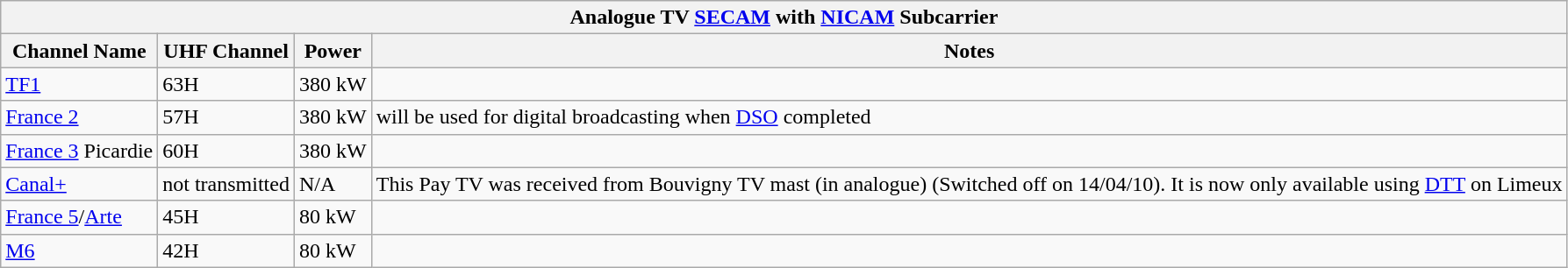<table class="wikitable">
<tr>
<th colspan="4">Analogue TV <a href='#'>SECAM</a> with <a href='#'>NICAM</a> Subcarrier</th>
</tr>
<tr>
<th>Channel Name</th>
<th>UHF Channel</th>
<th>Power</th>
<th>Notes</th>
</tr>
<tr>
<td><a href='#'>TF1</a></td>
<td>63H</td>
<td>380 kW</td>
<td></td>
</tr>
<tr>
<td><a href='#'>France 2</a></td>
<td>57H</td>
<td>380 kW</td>
<td>will be used for digital broadcasting when <a href='#'>DSO</a> completed</td>
</tr>
<tr>
<td><a href='#'>France 3</a> Picardie</td>
<td>60H</td>
<td>380 kW</td>
<td></td>
</tr>
<tr>
<td><a href='#'>Canal+</a></td>
<td>not transmitted</td>
<td>N/A</td>
<td>This Pay TV was received from Bouvigny TV mast (in analogue) (Switched off on 14/04/10). It is now only available using <a href='#'>DTT</a> on Limeux</td>
</tr>
<tr>
<td><a href='#'>France 5</a>/<a href='#'>Arte</a></td>
<td>45H</td>
<td>80 kW</td>
<td></td>
</tr>
<tr>
<td><a href='#'>M6</a></td>
<td>42H</td>
<td>80 kW</td>
<td></td>
</tr>
</table>
